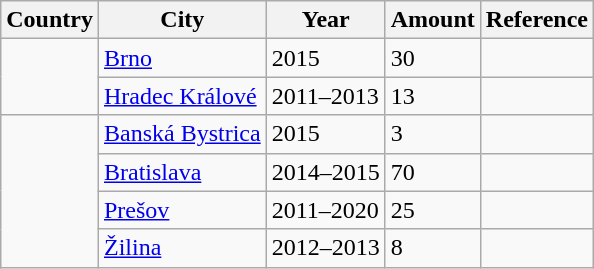<table class="wikitable">
<tr>
<th>Country</th>
<th>City</th>
<th>Year</th>
<th>Amount</th>
<th>Reference</th>
</tr>
<tr>
<td rowspan="2"></td>
<td><a href='#'>Brno</a></td>
<td>2015</td>
<td>30</td>
<td></td>
</tr>
<tr>
<td><a href='#'>Hradec Králové</a></td>
<td>2011–2013</td>
<td>13</td>
<td></td>
</tr>
<tr>
<td rowspan="4"></td>
<td><a href='#'>Banská Bystrica</a></td>
<td>2015</td>
<td>3</td>
<td></td>
</tr>
<tr>
<td><a href='#'>Bratislava</a></td>
<td>2014–2015</td>
<td>70</td>
<td></td>
</tr>
<tr>
<td><a href='#'>Prešov</a></td>
<td>2011–2020</td>
<td>25</td>
<td></td>
</tr>
<tr>
<td><a href='#'>Žilina</a></td>
<td>2012–2013</td>
<td>8</td>
<td></td>
</tr>
</table>
